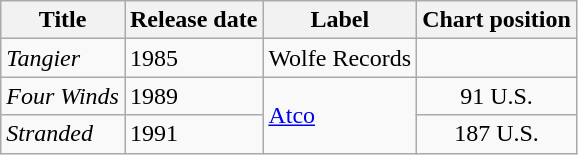<table class="wikitable">
<tr>
<th>Title</th>
<th>Release date</th>
<th>Label</th>
<th>Chart position</th>
</tr>
<tr>
<td><em>Tangier</em></td>
<td>1985</td>
<td>Wolfe Records</td>
<td align="center"></td>
</tr>
<tr>
<td><em>Four Winds</em></td>
<td>1989</td>
<td rowspan="2"><a href='#'>Atco</a></td>
<td align="center">91 U.S.</td>
</tr>
<tr>
<td><em>Stranded</em></td>
<td>1991</td>
<td align="center">187 U.S.</td>
</tr>
</table>
